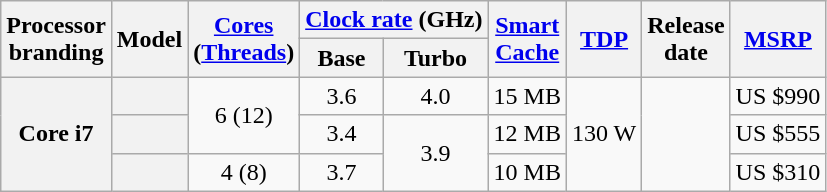<table class="wikitable sortable nowrap" style="text-align: center;">
<tr>
<th class="unsortable" rowspan="2">Processor<br>branding</th>
<th rowspan="2">Model</th>
<th class="unsortable" rowspan="2"><a href='#'>Cores</a><br>(<a href='#'>Threads</a>)</th>
<th colspan="2"><a href='#'>Clock rate</a> (GHz)</th>
<th class="unsortable" rowspan="2"><a href='#'>Smart<br>Cache</a></th>
<th rowspan="2"><a href='#'>TDP</a></th>
<th rowspan="2">Release<br>date</th>
<th class="unsortable" rowspan="2"><a href='#'>MSRP</a></th>
</tr>
<tr>
<th class="unsortable">Base</th>
<th class="unsortable">Turbo</th>
</tr>
<tr>
<th rowspan=3>Core i7</th>
<th style="text-align:left;" data-sort-value="sku3"></th>
<td rowspan=2>6 (12)</td>
<td>3.6</td>
<td>4.0</td>
<td>15 MB</td>
<td rowspan=3>130 W</td>
<td rowspan=3></td>
<td>US $990</td>
</tr>
<tr>
<th style="text-align:left;" data-sort-value="sku2"></th>
<td>3.4</td>
<td rowspan=2>3.9</td>
<td>12 MB</td>
<td>US $555</td>
</tr>
<tr>
<th style="text-align:left;" data-sort-value="sku1"></th>
<td>4 (8)</td>
<td>3.7</td>
<td>10 MB</td>
<td>US $310</td>
</tr>
</table>
